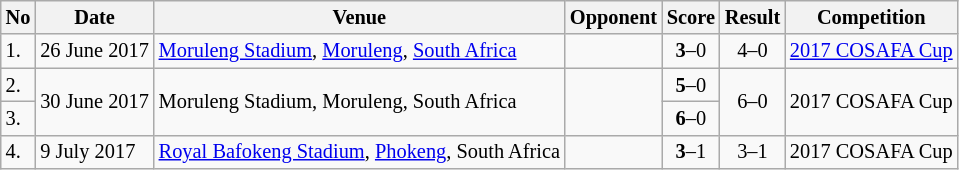<table class="wikitable" style="font-size:85%;">
<tr>
<th>No</th>
<th>Date</th>
<th>Venue</th>
<th>Opponent</th>
<th>Score</th>
<th>Result</th>
<th>Competition</th>
</tr>
<tr>
<td>1.</td>
<td>26 June 2017</td>
<td><a href='#'>Moruleng Stadium</a>, <a href='#'>Moruleng</a>, <a href='#'>South Africa</a></td>
<td></td>
<td align=center><strong>3</strong>–0</td>
<td align=center>4–0</td>
<td><a href='#'>2017 COSAFA Cup</a></td>
</tr>
<tr>
<td>2.</td>
<td rowspan=2>30 June 2017</td>
<td rowspan=2>Moruleng Stadium, Moruleng, South Africa</td>
<td rowspan=2></td>
<td align=center><strong>5</strong>–0</td>
<td rowspan=2 align=center>6–0</td>
<td rowspan=2>2017 COSAFA Cup</td>
</tr>
<tr>
<td>3.</td>
<td align=center><strong>6</strong>–0</td>
</tr>
<tr>
<td>4.</td>
<td>9 July 2017</td>
<td><a href='#'>Royal Bafokeng Stadium</a>, <a href='#'>Phokeng</a>, South Africa</td>
<td></td>
<td align=center><strong>3</strong>–1</td>
<td align=center>3–1</td>
<td>2017 COSAFA Cup</td>
</tr>
</table>
